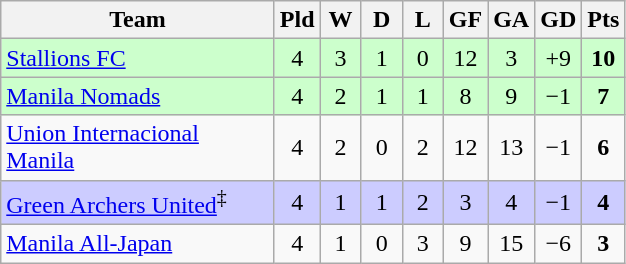<table class="wikitable" style="text-align: center;">
<tr>
<th width="175">Team</th>
<th width="20">Pld</th>
<th width="20">W</th>
<th width="20">D</th>
<th width="20">L</th>
<th width="20">GF</th>
<th width="20">GA</th>
<th width="20">GD</th>
<th width="20">Pts</th>
</tr>
<tr bgcolor=#ccffcc>
<td style="text-align:left;"><a href='#'>Stallions FC</a></td>
<td>4</td>
<td>3</td>
<td>1</td>
<td>0</td>
<td>12</td>
<td>3</td>
<td>+9</td>
<td><strong>10</strong></td>
</tr>
<tr bgcolor=#ccffcc>
<td style="text-align:left;"><a href='#'>Manila Nomads</a></td>
<td>4</td>
<td>2</td>
<td>1</td>
<td>1</td>
<td>8</td>
<td>9</td>
<td>−1</td>
<td><strong>7</strong></td>
</tr>
<tr>
<td style="text-align:left;"><a href='#'>Union Internacional Manila</a></td>
<td>4</td>
<td>2</td>
<td>0</td>
<td>2</td>
<td>12</td>
<td>13</td>
<td>−1</td>
<td><strong>6</strong></td>
</tr>
<tr bgcolor=#ccccff>
<td style="text-align:left;"><a href='#'>Green Archers United</a><sup>‡</sup></td>
<td>4</td>
<td>1</td>
<td>1</td>
<td>2</td>
<td>3</td>
<td>4</td>
<td>−1</td>
<td><strong>4</strong></td>
</tr>
<tr>
<td style="text-align:left;"><a href='#'>Manila All-Japan</a></td>
<td>4</td>
<td>1</td>
<td>0</td>
<td>3</td>
<td>9</td>
<td>15</td>
<td>−6</td>
<td><strong>3</strong></td>
</tr>
</table>
